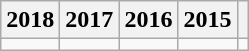<table class="wikitable">
<tr>
<th>2018</th>
<th>2017</th>
<th>2016</th>
<th>2015</th>
<th></th>
</tr>
<tr>
<td></td>
<td></td>
<td></td>
<td></td>
<td></td>
</tr>
</table>
